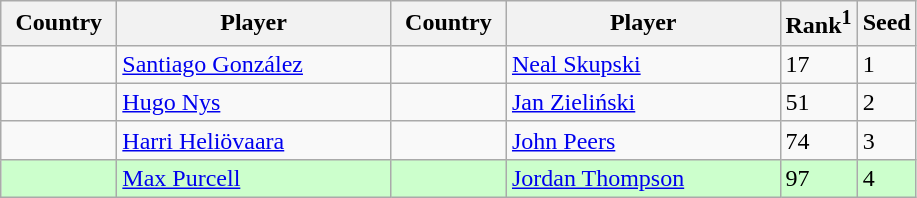<table class="sortable wikitable">
<tr>
<th width="70">Country</th>
<th width="175">Player</th>
<th width="70">Country</th>
<th width="175">Player</th>
<th>Rank<sup>1</sup></th>
<th>Seed</th>
</tr>
<tr>
<td></td>
<td><a href='#'>Santiago González</a></td>
<td></td>
<td><a href='#'>Neal Skupski</a></td>
<td>17</td>
<td>1</td>
</tr>
<tr>
<td></td>
<td><a href='#'>Hugo Nys</a></td>
<td></td>
<td><a href='#'>Jan Zieliński</a></td>
<td>51</td>
<td>2</td>
</tr>
<tr>
<td></td>
<td><a href='#'>Harri Heliövaara</a></td>
<td></td>
<td><a href='#'>John Peers</a></td>
<td>74</td>
<td>3</td>
</tr>
<tr bgcolor=#cfc>
<td></td>
<td><a href='#'>Max Purcell</a></td>
<td></td>
<td><a href='#'>Jordan Thompson</a></td>
<td>97</td>
<td>4</td>
</tr>
</table>
